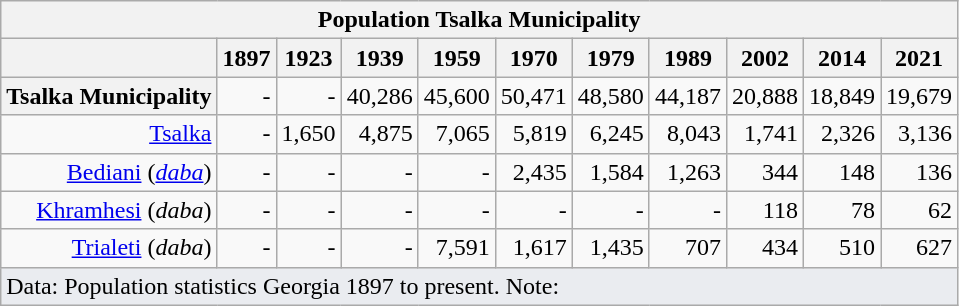<table class="wikitable" style="text-align:right">
<tr>
<th colspan=19>Population Tsalka Municipality</th>
</tr>
<tr>
<th></th>
<th>1897</th>
<th>1923</th>
<th>1939</th>
<th>1959</th>
<th>1970</th>
<th>1979</th>
<th>1989</th>
<th>2002</th>
<th>2014</th>
<th>2021</th>
</tr>
<tr>
<th>Tsalka Municipality</th>
<td>-</td>
<td>-</td>
<td>40,286</td>
<td> 45,600</td>
<td> 50,471</td>
<td> 48,580</td>
<td> 44,187</td>
<td> 20,888</td>
<td> 18,849</td>
<td> 19,679</td>
</tr>
<tr>
<td><a href='#'>Tsalka</a> </td>
<td>-</td>
<td>1,650</td>
<td> 4,875</td>
<td> 7,065</td>
<td> 5,819</td>
<td> 6,245</td>
<td> 8,043</td>
<td> 1,741</td>
<td> 2,326</td>
<td> 3,136</td>
</tr>
<tr>
<td><a href='#'>Bediani</a> (<a href='#'><em>daba</em></a>)</td>
<td>-</td>
<td>-</td>
<td>-</td>
<td>-</td>
<td>2,435</td>
<td> 1,584</td>
<td> 1,263</td>
<td> 344</td>
<td> 148</td>
<td> 136</td>
</tr>
<tr>
<td><a href='#'>Khramhesi</a> (<em>daba</em>)</td>
<td>-</td>
<td>-</td>
<td>-</td>
<td>-</td>
<td>-</td>
<td>-</td>
<td>-</td>
<td>118</td>
<td> 78</td>
<td> 62</td>
</tr>
<tr>
<td><a href='#'>Trialeti</a> (<em>daba</em>)</td>
<td>-</td>
<td>-</td>
<td>-</td>
<td>7,591</td>
<td>1,617</td>
<td> 1,435</td>
<td> 707</td>
<td> 434</td>
<td> 510</td>
<td> 627</td>
</tr>
<tr>
<td colspan=15 class="wikitable" style="align:left;text-align:left;background-color:#eaecf0">Data: Population statistics Georgia 1897 to present. Note:</td>
</tr>
</table>
